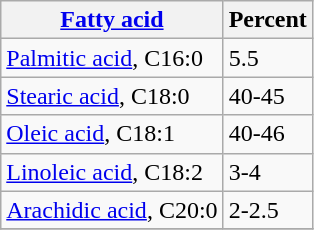<table class="wikitable">
<tr>
<th><a href='#'>Fatty acid</a></th>
<th>Percent</th>
</tr>
<tr>
<td><a href='#'>Palmitic acid</a>, C16:0</td>
<td>5.5</td>
</tr>
<tr>
<td><a href='#'>Stearic acid</a>, C18:0</td>
<td>40-45</td>
</tr>
<tr>
<td><a href='#'>Oleic acid</a>, C18:1</td>
<td>40-46</td>
</tr>
<tr>
<td><a href='#'>Linoleic acid</a>, C18:2</td>
<td>3-4</td>
</tr>
<tr>
<td><a href='#'>Arachidic acid</a>, C20:0</td>
<td>2-2.5</td>
</tr>
<tr>
</tr>
</table>
